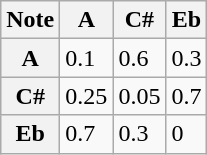<table class="wikitable" style="float: left">
<tr>
<th>Note</th>
<th>A</th>
<th>C#</th>
<th>Eb</th>
</tr>
<tr>
<th>A</th>
<td>0.1</td>
<td>0.6</td>
<td>0.3</td>
</tr>
<tr>
<th>C#</th>
<td>0.25</td>
<td>0.05</td>
<td>0.7</td>
</tr>
<tr>
<th>Eb</th>
<td>0.7</td>
<td>0.3</td>
<td>0</td>
</tr>
</table>
